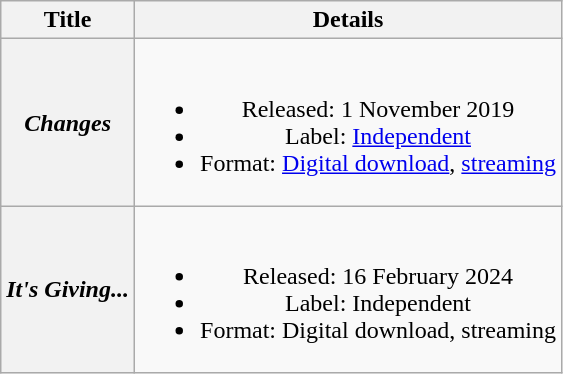<table class="wikitable plainrowheaders" style="text-align:center;">
<tr>
<th scope="col">Title</th>
<th scope="col">Details</th>
</tr>
<tr>
<th scope="row"><em>Changes</em></th>
<td><br><ul><li>Released: 1 November 2019</li><li>Label: <a href='#'>Independent</a></li><li>Format: <a href='#'>Digital download</a>, <a href='#'>streaming</a></li></ul></td>
</tr>
<tr>
<th scope="row"><em>It's Giving...</em></th>
<td><br><ul><li>Released: 16 February 2024</li><li>Label: Independent</li><li>Format: Digital download, streaming</li></ul></td>
</tr>
</table>
